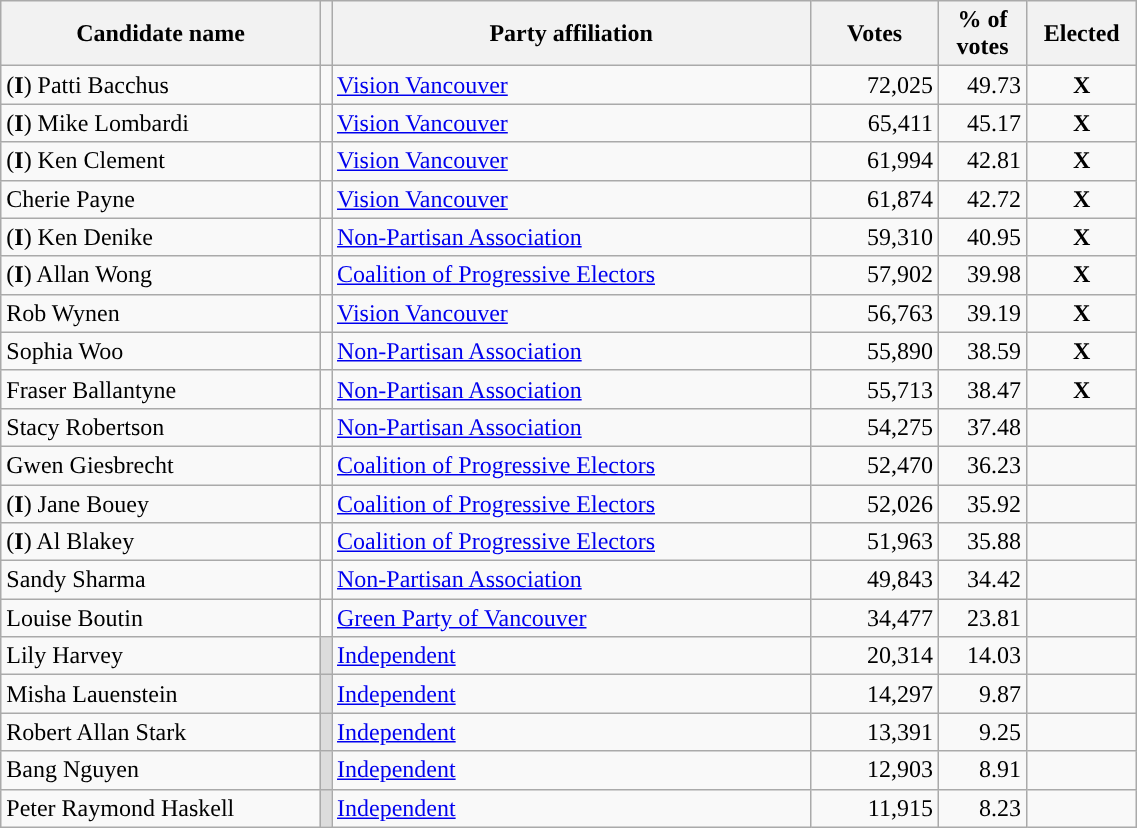<table class="wikitable sortable" style="width: 60%;">
<tr>
<th style="width:20%;">Candidate name</th>
<th style="width:0.05%;" class="unsortable"></th>
<th style="width:30%;">Party affiliation</th>
<th style="width:8%;">Votes</th>
<th style="width:5%;">% of votes</th>
<th style="width:5%;">Elected</th>
</tr>
<tr>
<td data-sort-value="Bacchus, Patti">(<strong>I</strong>) Patti Bacchus</td>
<td style="background:"></td>
<td><a href='#'>Vision Vancouver</a></td>
<td style="text-align: right;">72,025</td>
<td style="text-align: right;">49.73</td>
<td style="text-align: center;"><strong>X</strong></td>
</tr>
<tr>
<td data-sort-value="Lombardi, Mike">(<strong>I</strong>) Mike Lombardi</td>
<td style="background:"></td>
<td><a href='#'>Vision Vancouver</a></td>
<td style="text-align: right;">65,411</td>
<td style="text-align: right;">45.17</td>
<td style="text-align: center;"><strong>X</strong></td>
</tr>
<tr>
<td data-sort-value="Clement, Ken">(<strong>I</strong>) Ken Clement</td>
<td style="background:"></td>
<td><a href='#'>Vision Vancouver</a></td>
<td style="text-align: right;">61,994</td>
<td style="text-align: right;">42.81</td>
<td style="text-align: center;"><strong>X</strong></td>
</tr>
<tr>
<td data-sort-value="Payne, Cherie">Cherie Payne</td>
<td style="background:"></td>
<td><a href='#'>Vision Vancouver</a></td>
<td style="text-align: right;">61,874</td>
<td style="text-align: right;">42.72</td>
<td style="text-align: center;"><strong>X</strong></td>
</tr>
<tr>
<td data-sort-value="Denike, Ken">(<strong>I</strong>) Ken Denike</td>
<td style="background:"></td>
<td><a href='#'>Non-Partisan Association</a></td>
<td style="text-align: right;">59,310</td>
<td style="text-align: right;">40.95</td>
<td style="text-align: center;"><strong>X</strong></td>
</tr>
<tr>
<td data-sort-value="Wong, Allan">(<strong>I</strong>) Allan Wong</td>
<td style="background:"></td>
<td><a href='#'>Coalition of Progressive Electors</a></td>
<td style="text-align: right;">57,902</td>
<td style="text-align: right;">39.98</td>
<td style="text-align: center;"><strong>X</strong></td>
</tr>
<tr>
<td data-sort-value="Wynen, Rob">Rob Wynen</td>
<td style="background:"></td>
<td><a href='#'>Vision Vancouver</a></td>
<td style="text-align: right;">56,763</td>
<td style="text-align: right;">39.19</td>
<td style="text-align: center;"><strong>X</strong></td>
</tr>
<tr>
<td data-sort-value="Woo, Sophia">Sophia Woo</td>
<td style="background:"></td>
<td><a href='#'>Non-Partisan Association</a></td>
<td style="text-align: right;">55,890</td>
<td style="text-align: right;">38.59</td>
<td style="text-align: center;"><strong>X</strong></td>
</tr>
<tr>
<td data-sort-value="Ballantyne, Fraser">Fraser Ballantyne</td>
<td style="background:"></td>
<td><a href='#'>Non-Partisan Association</a></td>
<td style="text-align: right;">55,713</td>
<td style="text-align: right;">38.47</td>
<td style="text-align: center;"><strong>X</strong></td>
</tr>
<tr>
<td data-sort-value="Robertson, Stacy">Stacy Robertson</td>
<td style="background:"></td>
<td><a href='#'>Non-Partisan Association</a></td>
<td style="text-align: right;">54,275</td>
<td style="text-align: right;">37.48</td>
<td></td>
</tr>
<tr>
<td data-sort-value="Giesbrecht, Gwen">Gwen Giesbrecht</td>
<td style="background:"></td>
<td><a href='#'>Coalition of Progressive Electors</a></td>
<td style="text-align: right;">52,470</td>
<td style="text-align: right;">36.23</td>
<td></td>
</tr>
<tr>
<td data-sort-value="Bouey, Jane">(<strong>I</strong>) Jane Bouey</td>
<td style="background:"></td>
<td><a href='#'>Coalition of Progressive Electors</a></td>
<td style="text-align: right;">52,026</td>
<td style="text-align: right;">35.92</td>
<td></td>
</tr>
<tr>
<td data-sort-value="Blakey, Al">(<strong>I</strong>) Al Blakey</td>
<td style="background:"></td>
<td><a href='#'>Coalition of Progressive Electors</a></td>
<td style="text-align: right;">51,963</td>
<td style="text-align: right;">35.88</td>
<td></td>
</tr>
<tr>
<td data-sort-value="Sharma, Sandy">Sandy Sharma</td>
<td style="background:"></td>
<td><a href='#'>Non-Partisan Association</a></td>
<td style="text-align: right;">49,843</td>
<td style="text-align: right;">34.42</td>
<td></td>
</tr>
<tr>
<td data-sort-value="Boutin, Louise">Louise Boutin</td>
<td style="background:"></td>
<td><a href='#'>Green Party of Vancouver</a></td>
<td style="text-align: right;">34,477</td>
<td style="text-align: right;">23.81</td>
<td></td>
</tr>
<tr>
<td data-sort-value="Harvey, Lily">Lily Harvey</td>
<td style="background:gainsboro;"></td>
<td><a href='#'>Independent</a></td>
<td style="text-align: right;">20,314</td>
<td style="text-align: right;">14.03</td>
<td></td>
</tr>
<tr>
<td data-sort-value="Lauenstein, Misha">Misha Lauenstein</td>
<td style="background:gainsboro;"></td>
<td><a href='#'>Independent</a></td>
<td style="text-align: right;">14,297</td>
<td style="text-align: right;">9.87</td>
<td></td>
</tr>
<tr>
<td data-sort-value="Stark, Robert Allan">Robert Allan Stark</td>
<td style="background:gainsboro;"></td>
<td><a href='#'>Independent</a></td>
<td style="text-align: right;">13,391</td>
<td style="text-align: right;">9.25</td>
<td></td>
</tr>
<tr>
<td data-sort-value="Nguyen, Bang">Bang Nguyen</td>
<td style="background:gainsboro;"></td>
<td><a href='#'>Independent</a></td>
<td style="text-align: right;">12,903</td>
<td style="text-align: right;">8.91</td>
<td></td>
</tr>
<tr>
<td data-sort-value="Haskell, Peter Raymond">Peter Raymond Haskell</td>
<td style="background:gainsboro;"></td>
<td><a href='#'>Independent</a></td>
<td style="text-align: right;">11,915</td>
<td style="text-align: right;">8.23</td>
<td></td>
</tr>
</table>
